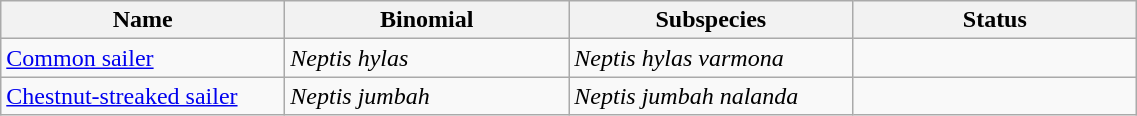<table width=60% class="wikitable">
<tr>
<th width=20%>Name</th>
<th width=20%>Binomial</th>
<th width=20%>Subspecies</th>
<th width=20%>Status</th>
</tr>
<tr>
<td><a href='#'>Common sailer</a><br>
</td>
<td><em>Neptis hylas</em></td>
<td><em>Neptis hylas varmona</em></td>
<td></td>
</tr>
<tr>
<td><a href='#'>Chestnut-streaked sailer</a><br></td>
<td><em>Neptis jumbah</em></td>
<td><em>Neptis jumbah nalanda</em></td>
<td></td>
</tr>
</table>
